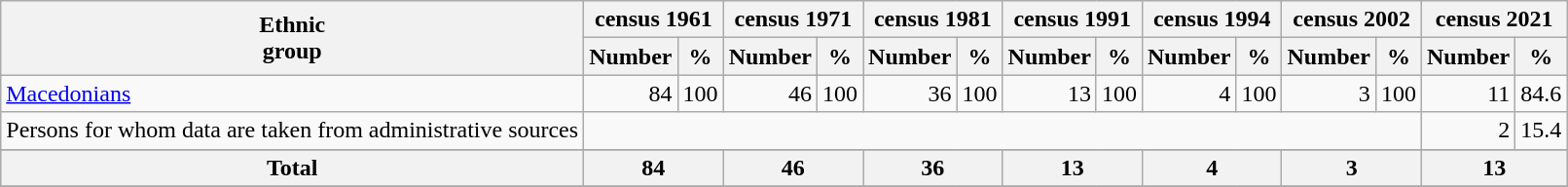<table class="wikitable">
<tr>
<th rowspan="2">Ethnic<br>group</th>
<th colspan="2">census 1961</th>
<th colspan="2">census 1971</th>
<th colspan="2">census 1981</th>
<th colspan="2">census 1991</th>
<th colspan="2">census 1994</th>
<th colspan="2">census 2002</th>
<th colspan="2">census 2021</th>
</tr>
<tr bgcolor="#e0e0e0">
<th>Number</th>
<th>%</th>
<th>Number</th>
<th>%</th>
<th>Number</th>
<th>%</th>
<th>Number</th>
<th>%</th>
<th>Number</th>
<th>%</th>
<th>Number</th>
<th>%</th>
<th>Number</th>
<th>%</th>
</tr>
<tr>
<td><a href='#'>Macedonians</a></td>
<td align="right">84</td>
<td align="right">100</td>
<td align="right">46</td>
<td align="right">100</td>
<td align="right">36</td>
<td align="right">100</td>
<td align="right">13</td>
<td align="right">100</td>
<td align="right">4</td>
<td align="right">100</td>
<td align="right">3</td>
<td align="right">100</td>
<td align="right">11</td>
<td align="right">84.6</td>
</tr>
<tr>
<td>Persons for whom data are taken from administrative sources</td>
<td colspan="12"></td>
<td align="right">2</td>
<td align="right">15.4</td>
</tr>
<tr>
</tr>
<tr bgcolor="#e0e0e0">
<th align="left">Total</th>
<th colspan="2">84</th>
<th colspan="2">46</th>
<th colspan="2">36</th>
<th colspan="2">13</th>
<th colspan="2">4</th>
<th colspan="2">3</th>
<th colspan="2">13</th>
</tr>
<tr>
</tr>
</table>
